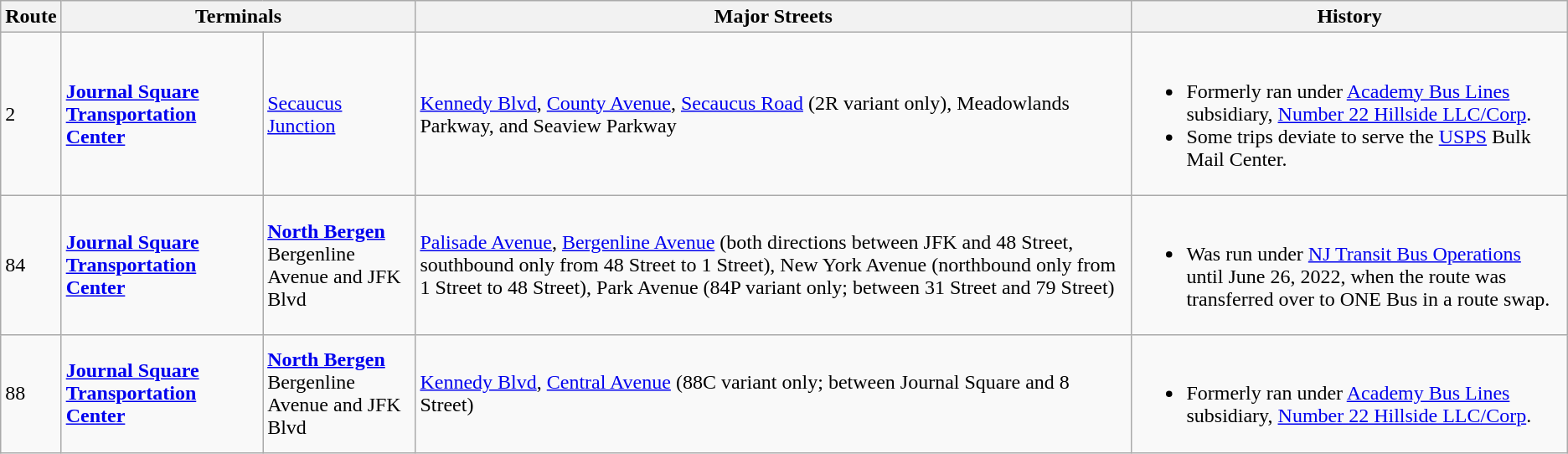<table class="wikitable">
<tr>
<th>Route</th>
<th colspan="2">Terminals</th>
<th>Major Streets</th>
<th>History</th>
</tr>
<tr>
<td>2</td>
<td><strong><a href='#'>Journal Square Transportation Center</a></strong></td>
<td><a href='#'>Secaucus Junction</a></td>
<td><a href='#'>Kennedy Blvd</a>, <a href='#'>County Avenue</a>, <a href='#'>Secaucus Road</a> (2R variant only), Meadowlands Parkway, and Seaview Parkway</td>
<td><br><ul><li>Formerly ran under <a href='#'>Academy Bus Lines</a> subsidiary, <a href='#'>Number 22 Hillside LLC/Corp</a>.</li><li>Some trips deviate to serve the <a href='#'>USPS</a> Bulk Mail Center.</li></ul></td>
</tr>
<tr>
<td>84</td>
<td><strong><a href='#'>Journal Square Transportation Center</a></strong></td>
<td><a href='#'><strong>North Bergen</strong></a><br>Bergenline Avenue and JFK Blvd</td>
<td><a href='#'>Palisade Avenue</a>, <a href='#'>Bergenline Avenue</a> (both directions between JFK and 48 Street, southbound only from 48 Street to 1 Street), New York Avenue (northbound only from 1 Street to 48 Street), Park Avenue (84P variant only; between 31 Street and 79 Street)</td>
<td><br><ul><li>Was run under <a href='#'>NJ Transit Bus Operations</a> until June 26, 2022, when the route was transferred over to ONE Bus in a route swap.</li></ul></td>
</tr>
<tr>
<td>88</td>
<td><strong><a href='#'>Journal Square Transportation Center</a></strong></td>
<td><a href='#'><strong>North Bergen</strong></a><br>Bergenline Avenue and JFK Blvd</td>
<td><a href='#'>Kennedy Blvd</a>, <a href='#'>Central Avenue</a> (88C variant only; between Journal Square and 8 Street)</td>
<td><br><ul><li>Formerly ran under <a href='#'>Academy Bus Lines</a> subsidiary, <a href='#'>Number 22 Hillside LLC/Corp</a>.</li></ul></td>
</tr>
</table>
